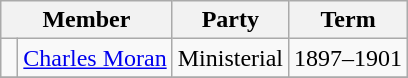<table class="wikitable">
<tr>
<th colspan="2">Member</th>
<th>Party</th>
<th>Term</th>
</tr>
<tr>
<td> </td>
<td><a href='#'>Charles Moran</a></td>
<td>Ministerial</td>
<td>1897–1901</td>
</tr>
<tr>
</tr>
</table>
